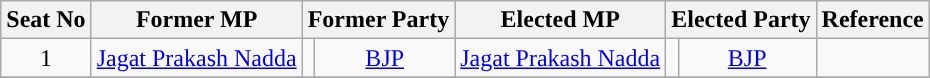<table class="wikitable">
<tr>
<th>Seat No</th>
<th>Former MP</th>
<th colspan=2>Former Party</th>
<th>Elected MP</th>
<th colspan=2>Elected Party</th>
<th>Reference</th>
</tr>
<tr style="text-align:center;">
<td>1</td>
<td><a href='#'>Jagat Prakash Nadda</a></td>
<td width="1px"></td>
<td><a href='#'>BJP</a></td>
<td><a href='#'>Jagat Prakash Nadda</a></td>
<td width="1px"></td>
<td><a href='#'>BJP</a></td>
<td></td>
</tr>
<tr>
</tr>
</table>
